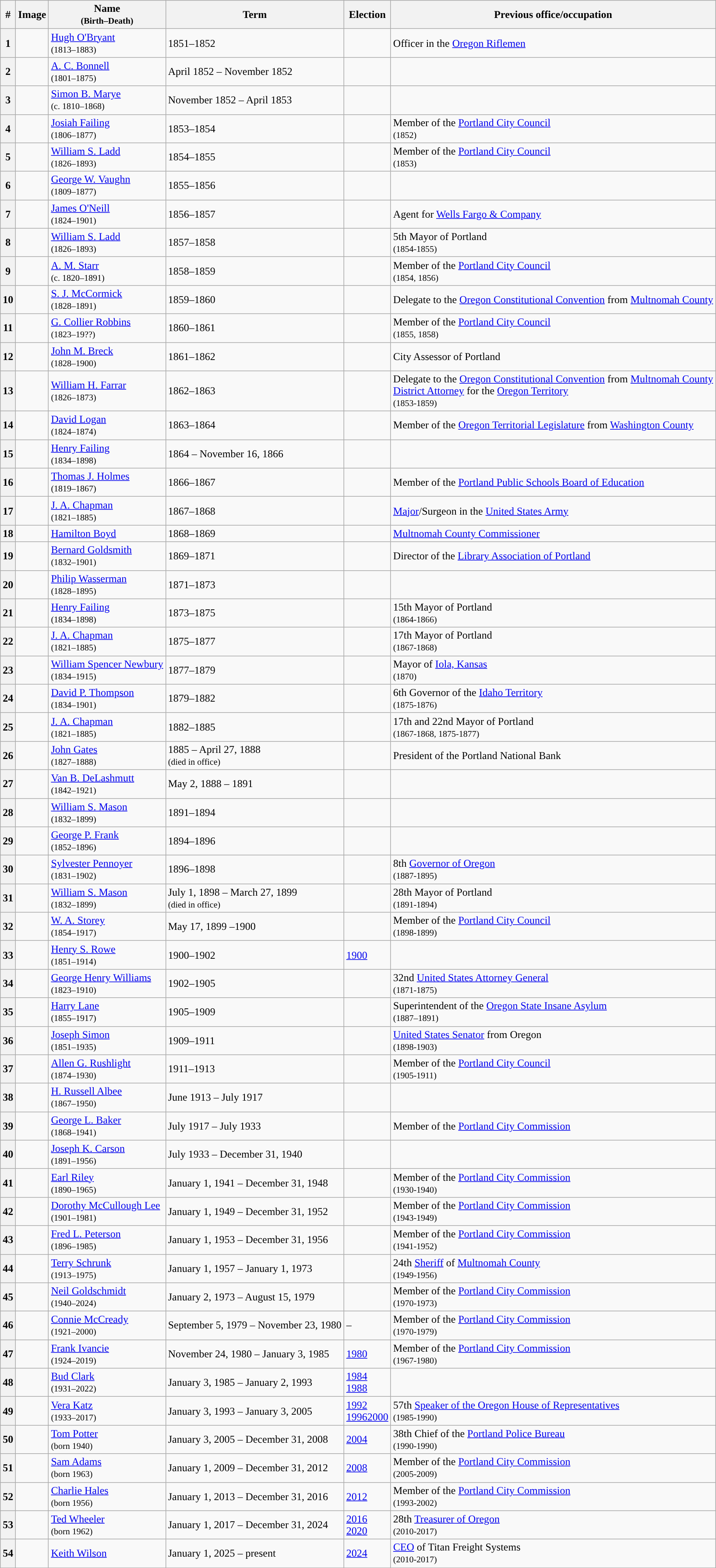<table class="wikitable">
<tr>
<th>#</th>
<th>Image</th>
<th>Name<br><small>(Birth–Death)</small></th>
<th>Term</th>
<th>Election</th>
<th>Previous office/occupation</th>
</tr>
<tr>
<th style="background:">1</th>
<td></td>
<td><a href='#'>Hugh O'Bryant</a><br><small>(1813–1883)</small></td>
<td>1851–1852</td>
<td></td>
<td>Officer in the <a href='#'>Oregon Riflemen</a></td>
</tr>
<tr>
<th style="background:">2</th>
<td></td>
<td><a href='#'>A. C. Bonnell</a><br><small>(1801–1875)</small></td>
<td>April 1852 – November 1852</td>
<td></td>
<td></td>
</tr>
<tr>
<th style="background:">3</th>
<td></td>
<td><a href='#'>Simon B. Marye</a><br><small>(c. 1810–1868)</small></td>
<td>November 1852 – April 1853</td>
<td></td>
<td></td>
</tr>
<tr>
<th style="background:">4</th>
<td></td>
<td><a href='#'>Josiah Failing</a><br><small>(1806–1877)</small></td>
<td>1853–1854</td>
<td></td>
<td>Member of the <a href='#'>Portland City Council</a><br><small>(1852)</small></td>
</tr>
<tr>
<th style="background:">5</th>
<td></td>
<td><a href='#'>William S. Ladd</a><br><small>(1826–1893)</small></td>
<td>1854–1855</td>
<td></td>
<td>Member of the <a href='#'>Portland City Council</a><br><small>(1853)</small></td>
</tr>
<tr>
<th style="background:">6</th>
<td></td>
<td><a href='#'>George W. Vaughn</a><br><small>(1809–1877)</small></td>
<td>1855–1856</td>
<td></td>
<td></td>
</tr>
<tr>
<th style="background:">7</th>
<td></td>
<td><a href='#'>James O'Neill</a><br><small>(1824–1901)</small></td>
<td>1856–1857</td>
<td></td>
<td>Agent for <a href='#'>Wells Fargo & Company</a></td>
</tr>
<tr>
<th style="background:">8</th>
<td></td>
<td><a href='#'>William S. Ladd</a><br><small>(1826–1893)</small></td>
<td>1857–1858</td>
<td></td>
<td>5th Mayor of Portland<br><small>(1854-1855)</small></td>
</tr>
<tr>
<th style="background:">9</th>
<td></td>
<td><a href='#'>A. M. Starr</a><br><small>(c. 1820–1891)</small></td>
<td>1858–1859</td>
<td></td>
<td>Member of the <a href='#'>Portland City Council</a><br><small>(1854, 1856)</small></td>
</tr>
<tr>
<th style="background:">10</th>
<td></td>
<td><a href='#'>S. J. McCormick</a><br><small>(1828–1891)</small></td>
<td>1859–1860</td>
<td></td>
<td>Delegate to the <a href='#'>Oregon Constitutional Convention</a> from <a href='#'>Multnomah County</a></td>
</tr>
<tr>
<th style="background:">11</th>
<td></td>
<td><a href='#'>G. Collier Robbins</a><br><small>(1823–19??)</small></td>
<td>1860–1861</td>
<td></td>
<td>Member of the <a href='#'>Portland City Council</a><br><small>(1855, 1858)</small></td>
</tr>
<tr>
<th style="background:">12</th>
<td></td>
<td><a href='#'>John M. Breck</a><br><small>(1828–1900)</small></td>
<td>1861–1862</td>
<td></td>
<td>City Assessor of Portland</td>
</tr>
<tr>
<th style="background:">13</th>
<td></td>
<td><a href='#'>William H. Farrar</a><br><small>(1826–1873)</small></td>
<td>1862–1863</td>
<td></td>
<td>Delegate to the <a href='#'>Oregon Constitutional Convention</a> from <a href='#'>Multnomah County</a><br><a href='#'>District Attorney</a> for the <a href='#'>Oregon Territory</a><br><small>(1853-1859)</small></td>
</tr>
<tr>
<th style="background:">14</th>
<td></td>
<td><a href='#'>David Logan</a><br><small>(1824–1874)</small></td>
<td>1863–1864</td>
<td></td>
<td>Member of the <a href='#'>Oregon Territorial Legislature</a> from <a href='#'>Washington County</a></td>
</tr>
<tr>
<th style="background:">15</th>
<td></td>
<td><a href='#'>Henry Failing</a><br><small>(1834–1898)</small></td>
<td>1864 – November 16, 1866</td>
<td></td>
<td></td>
</tr>
<tr>
<th style="background:">16</th>
<td></td>
<td><a href='#'>Thomas J. Holmes</a><br><small>(1819–1867)</small></td>
<td>1866–1867</td>
<td></td>
<td>Member of the <a href='#'>Portland Public Schools Board of Education</a></td>
</tr>
<tr>
<th style="background:">17</th>
<td></td>
<td><a href='#'>J. A. Chapman</a><br><small>(1821–1885)</small></td>
<td>1867–1868</td>
<td></td>
<td><a href='#'>Major</a>/Surgeon in the <a href='#'>United States Army</a></td>
</tr>
<tr>
<th style="background:">18</th>
<td></td>
<td><a href='#'>Hamilton Boyd</a></td>
<td>1868–1869</td>
<td></td>
<td><a href='#'>Multnomah County Commissioner</a></td>
</tr>
<tr>
<th style="background:">19</th>
<td></td>
<td><a href='#'>Bernard Goldsmith</a><br><small>(1832–1901)</small></td>
<td>1869–1871</td>
<td></td>
<td>Director of the <a href='#'>Library Association of Portland</a></td>
</tr>
<tr>
<th style="background:">20</th>
<td></td>
<td><a href='#'>Philip Wasserman</a><br><small>(1828–1895)</small></td>
<td>1871–1873</td>
<td></td>
<td></td>
</tr>
<tr>
<th style="background:">21</th>
<td></td>
<td><a href='#'>Henry Failing</a><br><small>(1834–1898)</small></td>
<td>1873–1875</td>
<td></td>
<td>15th Mayor of Portland<br><small>(1864-1866)</small></td>
</tr>
<tr>
<th style="background:">22</th>
<td></td>
<td><a href='#'>J. A. Chapman</a><br><small>(1821–1885)</small></td>
<td>1875–1877</td>
<td></td>
<td>17th Mayor of Portland<br><small>(1867-1868)</small></td>
</tr>
<tr>
<th style="background:">23</th>
<td></td>
<td><a href='#'>William Spencer Newbury</a><br><small>(1834–1915)</small></td>
<td>1877–1879</td>
<td></td>
<td>Mayor of <a href='#'>Iola, Kansas</a><br><small>(1870)</small></td>
</tr>
<tr>
<th style="background:">24</th>
<td></td>
<td><a href='#'>David P. Thompson</a><br><small>(1834–1901)</small></td>
<td>1879–1882</td>
<td></td>
<td>6th Governor of the <a href='#'>Idaho Territory</a><br><small>(1875-1876)</small></td>
</tr>
<tr>
<th style="background:">25</th>
<td></td>
<td><a href='#'>J. A. Chapman</a><br><small>(1821–1885)</small></td>
<td>1882–1885</td>
<td></td>
<td>17th and 22nd Mayor of Portland<br><small>(1867-1868, 1875-1877)</small></td>
</tr>
<tr>
<th style="background:">26</th>
<td></td>
<td><a href='#'>John Gates</a><br><small>(1827–1888)</small></td>
<td>1885 – April 27, 1888<br><small>(died in office)</small></td>
<td></td>
<td>President of the Portland National Bank</td>
</tr>
<tr>
<th style="background:">27</th>
<td></td>
<td><a href='#'>Van B. DeLashmutt</a><br><small>(1842–1921)</small></td>
<td>May 2, 1888 – 1891</td>
<td></td>
<td></td>
</tr>
<tr>
<th style="background:">28</th>
<td></td>
<td><a href='#'>William S. Mason</a><br><small>(1832–1899)</small></td>
<td>1891–1894</td>
<td></td>
<td></td>
</tr>
<tr>
<th style="background:">29</th>
<td></td>
<td><a href='#'>George P. Frank</a><br><small>(1852–1896)</small></td>
<td>1894–1896</td>
<td></td>
<td></td>
</tr>
<tr>
<th style="background:">30</th>
<td></td>
<td><a href='#'>Sylvester Pennoyer</a><br><small>(1831–1902)</small></td>
<td>1896–1898</td>
<td></td>
<td>8th <a href='#'>Governor of Oregon</a><br><small>(1887-1895)</small></td>
</tr>
<tr>
<th style="background:">31</th>
<td></td>
<td><a href='#'>William S. Mason</a><br><small>(1832–1899)</small></td>
<td>July 1, 1898 – March 27, 1899<br><small>(died in office)</small></td>
<td></td>
<td>28th Mayor of Portland<br><small>(1891-1894)</small></td>
</tr>
<tr>
<th style="background:">32</th>
<td></td>
<td><a href='#'>W. A. Storey</a><br><small>(1854–1917)</small></td>
<td>May 17, 1899 –1900</td>
<td></td>
<td>Member of the <a href='#'>Portland City Council</a><br><small>(1898-1899)</small></td>
</tr>
<tr>
<th style="background:">33</th>
<td></td>
<td><a href='#'>Henry S. Rowe</a><br><small>(1851–1914)</small></td>
<td>1900–1902</td>
<td><a href='#'>1900</a></td>
<td></td>
</tr>
<tr>
<th style="background:">34</th>
<td></td>
<td><a href='#'>George Henry Williams</a><br><small>(1823–1910)</small></td>
<td>1902–1905</td>
<td></td>
<td>32nd <a href='#'>United States Attorney General</a><br><small>(1871-1875)</small></td>
</tr>
<tr>
<th style="background:">35</th>
<td></td>
<td><a href='#'>Harry Lane</a><br><small>(1855–1917)</small></td>
<td>1905–1909</td>
<td></td>
<td>Superintendent of the <a href='#'>Oregon State Insane Asylum</a><br><small>(1887–1891)</small></td>
</tr>
<tr>
<th style="background:">36</th>
<td></td>
<td><a href='#'>Joseph Simon</a><br><small>(1851–1935)</small></td>
<td>1909–1911</td>
<td></td>
<td><a href='#'>United States Senator</a> from Oregon<br><small>(1898-1903)</small></td>
</tr>
<tr>
<th style="background:">37</th>
<td></td>
<td><a href='#'>Allen G. Rushlight</a><br><small>(1874–1930)</small></td>
<td>1911–1913</td>
<td></td>
<td>Member of the <a href='#'>Portland City Council</a><br><small>(1905-1911)</small></td>
</tr>
<tr>
<th style="background:">38</th>
<td></td>
<td><a href='#'>H. Russell Albee</a><br><small>(1867–1950)</small></td>
<td>June 1913 – July 1917</td>
<td></td>
<td></td>
</tr>
<tr>
<th style="background:">39</th>
<td></td>
<td><a href='#'>George L. Baker</a><br><small>(1868–1941)</small></td>
<td>July 1917 – July 1933</td>
<td></td>
<td>Member of the <a href='#'>Portland City Commission</a></td>
</tr>
<tr>
<th style="background:">40</th>
<td></td>
<td><a href='#'>Joseph K. Carson</a><br><small>(1891–1956)</small></td>
<td>July 1933 – December 31, 1940</td>
<td></td>
<td></td>
</tr>
<tr>
<th style="background:">41</th>
<td></td>
<td><a href='#'>Earl Riley</a><br><small>(1890–1965)</small></td>
<td>January 1, 1941 – December 31, 1948</td>
<td></td>
<td>Member of the <a href='#'>Portland City Commission</a><br><small>(1930-1940)</small></td>
</tr>
<tr>
<th style="background:">42</th>
<td></td>
<td><a href='#'>Dorothy McCullough Lee</a><br><small>(1901–1981)</small></td>
<td>January 1, 1949 – December 31, 1952</td>
<td></td>
<td>Member of the <a href='#'>Portland City Commission</a><br><small>(1943-1949)</small></td>
</tr>
<tr>
<th style="background:">43</th>
<td></td>
<td><a href='#'>Fred L. Peterson</a><br><small>(1896–1985)</small></td>
<td>January 1, 1953 – December 31, 1956</td>
<td></td>
<td>Member of the <a href='#'>Portland City Commission</a><br><small>(1941-1952)</small></td>
</tr>
<tr>
<th style="background:">44</th>
<td></td>
<td><a href='#'>Terry Schrunk</a><br><small>(1913–1975)</small></td>
<td>January 1, 1957 – January 1, 1973</td>
<td></td>
<td>24th <a href='#'>Sheriff</a> of <a href='#'>Multnomah County</a><br><small>(1949-1956)</small></td>
</tr>
<tr>
<th style="background:">45</th>
<td></td>
<td><a href='#'>Neil Goldschmidt</a><br><small>(1940–2024)</small></td>
<td>January 2, 1973 – August 15, 1979</td>
<td></td>
<td>Member of the <a href='#'>Portland City Commission</a><br><small>(1970-1973)</small></td>
</tr>
<tr>
<th style="background:">46</th>
<td></td>
<td><a href='#'>Connie McCready</a><br><small>(1921–2000)</small></td>
<td>September 5, 1979 – November 23, 1980</td>
<td>–</td>
<td>Member of the <a href='#'>Portland City Commission</a><br><small>(1970-1979)</small></td>
</tr>
<tr>
<th style="background:">47</th>
<td></td>
<td><a href='#'>Frank Ivancie</a><br><small>(1924–2019)</small></td>
<td>November 24, 1980 – January 3, 1985</td>
<td><a href='#'>1980</a></td>
<td>Member of the <a href='#'>Portland City Commission</a><br><small>(1967-1980)</small></td>
</tr>
<tr>
<th style="background:">48</th>
<td></td>
<td><a href='#'>Bud Clark</a><br><small>(1931–2022)</small></td>
<td>January 3, 1985 – January 2, 1993</td>
<td><a href='#'>1984</a><br><a href='#'>1988</a></td>
<td></td>
</tr>
<tr>
<th style="background:">49</th>
<td></td>
<td><a href='#'>Vera Katz</a><br><small>(1933–2017)</small></td>
<td>January 3, 1993 – January 3, 2005</td>
<td><a href='#'>1992</a><br><a href='#'>1996</a><a href='#'>2000</a></td>
<td>57th <a href='#'>Speaker of the Oregon House of Representatives</a><br><small>(1985-1990)</small></td>
</tr>
<tr>
<th style="background:">50</th>
<td></td>
<td><a href='#'>Tom Potter</a><br><small>(born 1940)</small></td>
<td>January 3, 2005 – December 31, 2008</td>
<td><a href='#'>2004</a></td>
<td>38th Chief of the <a href='#'>Portland Police Bureau</a><br><small>(1990-1990)</small></td>
</tr>
<tr>
<th style="background:">51</th>
<td></td>
<td><a href='#'>Sam Adams</a><br><small>(born 1963)</small></td>
<td>January 1, 2009 – December 31, 2012</td>
<td><a href='#'>2008</a></td>
<td>Member of the <a href='#'>Portland City Commission</a><br><small>(2005-2009)</small></td>
</tr>
<tr>
<th style="background:">52</th>
<td></td>
<td><a href='#'>Charlie Hales</a><br><small>(born 1956)</small></td>
<td>January 1, 2013 – December 31, 2016</td>
<td><a href='#'>2012</a></td>
<td>Member of the <a href='#'>Portland City Commission</a><br><small>(1993-2002)</small></td>
</tr>
<tr>
<th style="background:">53</th>
<td></td>
<td><a href='#'>Ted Wheeler</a><br><small>(born 1962)</small></td>
<td>January 1, 2017 – December 31, 2024</td>
<td><a href='#'>2016</a><br><a href='#'>2020</a></td>
<td>28th <a href='#'>Treasurer of Oregon</a><br><small>(2010-2017)</small></td>
</tr>
<tr>
<th style="background:">54</th>
<td></td>
<td><a href='#'>Keith Wilson</a><br><small>
</small></td>
<td>January 1, 2025 – present</td>
<td><a href='#'>2024</a></td>
<td><a href='#'>CEO</a> of Titan Freight Systems<br><small>(2010-2017)</small></td>
</tr>
</table>
